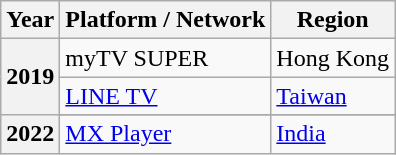<table class="wikitable">
<tr>
<th>Year</th>
<th>Platform / Network</th>
<th>Region</th>
</tr>
<tr>
<th rowspan="2">2019</th>
<td>myTV SUPER</td>
<td>Hong Kong</td>
</tr>
<tr>
<td><a href='#'>LINE TV</a></td>
<td><a href='#'>Taiwan</a></td>
</tr>
<tr>
<th rowspan="3">2022</th>
</tr>
<tr>
<td><a href='#'>MX Player</a></td>
<td><a href='#'>India</a></td>
</tr>
</table>
